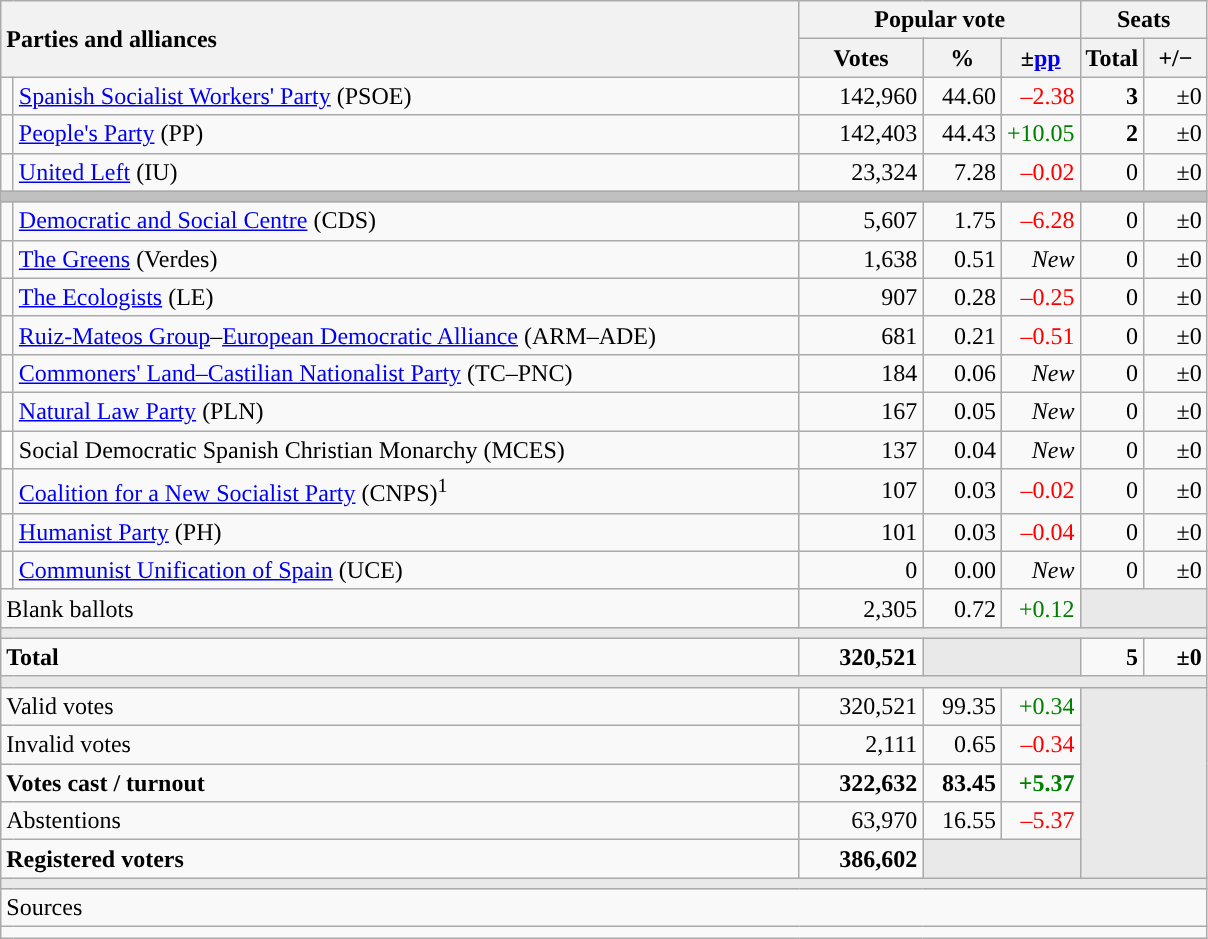<table class="wikitable" style="text-align:right;">
<tr>
<th style="text-align:left;" rowspan="2" colspan="2" width="525">Parties and alliances</th>
<th colspan="3">Popular vote</th>
<th colspan="2">Seats</th>
</tr>
<tr>
<th width="75">Votes</th>
<th width="45">%</th>
<th width="45">±<a href='#'>pp</a></th>
<th width="35">Total</th>
<th width="35">+/−</th>
</tr>
<tr>
<td width="1" style="color:inherit;background:"></td>
<td align="left"><a href='#'>Spanish Socialist Workers' Party</a> (PSOE)</td>
<td>142,960</td>
<td>44.60</td>
<td style="color:red;">–2.38</td>
<td><strong>3</strong></td>
<td>±0</td>
</tr>
<tr>
<td style="color:inherit;background:"></td>
<td align="left"><a href='#'>People's Party</a> (PP)</td>
<td>142,403</td>
<td>44.43</td>
<td style="color:green;">+10.05</td>
<td><strong>2</strong></td>
<td>±0</td>
</tr>
<tr>
<td style="color:inherit;background:"></td>
<td align="left"><a href='#'>United Left</a> (IU)</td>
<td>23,324</td>
<td>7.28</td>
<td style="color:red;">–0.02</td>
<td>0</td>
<td>±0</td>
</tr>
<tr>
<td colspan="7" bgcolor="#C0C0C0"></td>
</tr>
<tr>
<td style="color:inherit;background:"></td>
<td align="left"><a href='#'>Democratic and Social Centre</a> (CDS)</td>
<td>5,607</td>
<td>1.75</td>
<td style="color:red;">–6.28</td>
<td>0</td>
<td>±0</td>
</tr>
<tr>
<td style="color:inherit;background:"></td>
<td align="left"><a href='#'>The Greens</a> (Verdes)</td>
<td>1,638</td>
<td>0.51</td>
<td><em>New</em></td>
<td>0</td>
<td>±0</td>
</tr>
<tr>
<td style="color:inherit;background:"></td>
<td align="left"><a href='#'>The Ecologists</a> (LE)</td>
<td>907</td>
<td>0.28</td>
<td style="color:red;">–0.25</td>
<td>0</td>
<td>±0</td>
</tr>
<tr>
<td style="color:inherit;background:"></td>
<td align="left"><a href='#'>Ruiz-Mateos Group</a>–<a href='#'>European Democratic Alliance</a> (ARM–ADE)</td>
<td>681</td>
<td>0.21</td>
<td style="color:red;">–0.51</td>
<td>0</td>
<td>±0</td>
</tr>
<tr>
<td style="color:inherit;background:"></td>
<td align="left"><a href='#'>Commoners' Land–Castilian Nationalist Party</a> (TC–PNC)</td>
<td>184</td>
<td>0.06</td>
<td><em>New</em></td>
<td>0</td>
<td>±0</td>
</tr>
<tr>
<td style="color:inherit;background:"></td>
<td align="left"><a href='#'>Natural Law Party</a> (PLN)</td>
<td>167</td>
<td>0.05</td>
<td><em>New</em></td>
<td>0</td>
<td>±0</td>
</tr>
<tr>
<td bgcolor="white"></td>
<td align="left">Social Democratic Spanish Christian Monarchy (MCES)</td>
<td>137</td>
<td>0.04</td>
<td><em>New</em></td>
<td>0</td>
<td>±0</td>
</tr>
<tr>
<td style="color:inherit;background:"></td>
<td align="left"><a href='#'>Coalition for a New Socialist Party</a> (CNPS)<sup>1</sup></td>
<td>107</td>
<td>0.03</td>
<td style="color:red;">–0.02</td>
<td>0</td>
<td>±0</td>
</tr>
<tr>
<td style="color:inherit;background:"></td>
<td align="left"><a href='#'>Humanist Party</a> (PH)</td>
<td>101</td>
<td>0.03</td>
<td style="color:red;">–0.04</td>
<td>0</td>
<td>±0</td>
</tr>
<tr>
<td style="color:inherit;background:"></td>
<td align="left"><a href='#'>Communist Unification of Spain</a> (UCE)</td>
<td>0</td>
<td>0.00</td>
<td><em>New</em></td>
<td>0</td>
<td>±0</td>
</tr>
<tr>
<td align="left" colspan="2">Blank ballots</td>
<td>2,305</td>
<td>0.72</td>
<td style="color:green;">+0.12</td>
<td bgcolor="#E9E9E9" colspan="2"></td>
</tr>
<tr>
<td colspan="7" bgcolor="#E9E9E9"></td>
</tr>
<tr style="font-weight:bold;">
<td align="left" colspan="2">Total</td>
<td>320,521</td>
<td bgcolor="#E9E9E9" colspan="2"></td>
<td>5</td>
<td>±0</td>
</tr>
<tr>
<td colspan="7" bgcolor="#E9E9E9"></td>
</tr>
<tr>
<td align="left" colspan="2">Valid votes</td>
<td>320,521</td>
<td>99.35</td>
<td style="color:green;">+0.34</td>
<td bgcolor="#E9E9E9" colspan="2" rowspan="5"></td>
</tr>
<tr>
<td align="left" colspan="2">Invalid votes</td>
<td>2,111</td>
<td>0.65</td>
<td style="color:red;">–0.34</td>
</tr>
<tr style="font-weight:bold;">
<td align="left" colspan="2">Votes cast / turnout</td>
<td>322,632</td>
<td>83.45</td>
<td style="color:green;">+5.37</td>
</tr>
<tr>
<td align="left" colspan="2">Abstentions</td>
<td>63,970</td>
<td>16.55</td>
<td style="color:red;">–5.37</td>
</tr>
<tr style="font-weight:bold;">
<td align="left" colspan="2">Registered voters</td>
<td>386,602</td>
<td bgcolor="#E9E9E9" colspan="2"></td>
</tr>
<tr>
<td colspan="7" bgcolor="#E9E9E9"></td>
</tr>
<tr>
<td align="left" colspan="7">Sources</td>
</tr>
<tr>
<td colspan="7" style="text-align:left; max-width:790px;"></td>
</tr>
</table>
